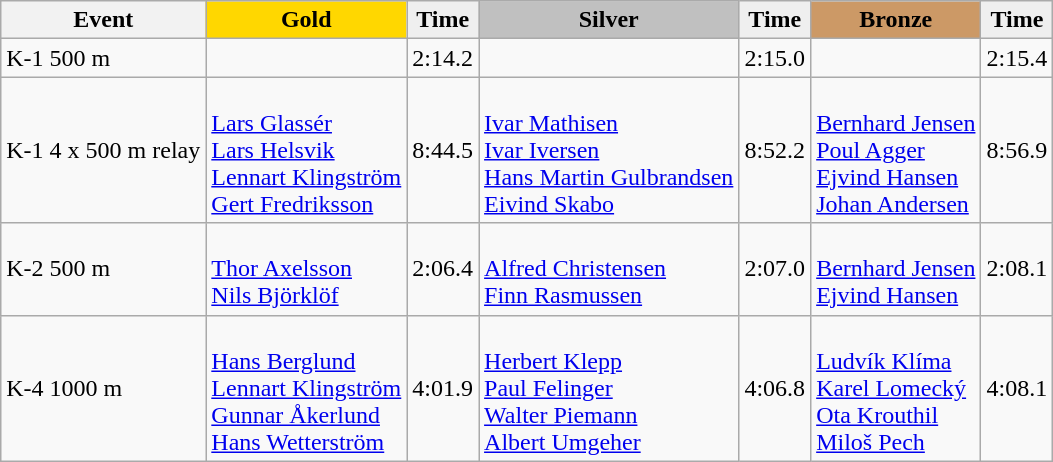<table class="wikitable">
<tr>
<th>Event</th>
<td align=center bgcolor="gold"><strong>Gold</strong></td>
<td align=center bgcolor="EFEFEF"><strong>Time</strong></td>
<td align=center bgcolor="silver"><strong>Silver</strong></td>
<td align=center bgcolor="EFEFEF"><strong>Time</strong></td>
<td align=center bgcolor="CC9966"><strong>Bronze</strong></td>
<td align=center bgcolor="EFEFEF"><strong>Time</strong></td>
</tr>
<tr>
<td>K-1 500 m</td>
<td></td>
<td>2:14.2</td>
<td></td>
<td>2:15.0</td>
<td></td>
<td>2:15.4</td>
</tr>
<tr>
<td>K-1 4 x 500 m relay</td>
<td><br><a href='#'>Lars Glassér</a><br><a href='#'>Lars Helsvik</a><br><a href='#'>Lennart Klingström</a><br><a href='#'>Gert Fredriksson</a></td>
<td>8:44.5</td>
<td><br><a href='#'>Ivar Mathisen</a><br><a href='#'>Ivar Iversen</a><br><a href='#'>Hans Martin Gulbrandsen</a><br><a href='#'>Eivind Skabo</a></td>
<td>8:52.2</td>
<td><br><a href='#'>Bernhard Jensen</a><br><a href='#'>Poul Agger</a><br><a href='#'>Ejvind Hansen</a><br><a href='#'>Johan Andersen</a></td>
<td>8:56.9</td>
</tr>
<tr>
<td>K-2 500 m</td>
<td><br><a href='#'>Thor Axelsson</a><br><a href='#'>Nils Björklöf</a></td>
<td>2:06.4</td>
<td><br><a href='#'>Alfred Christensen</a><br><a href='#'>Finn Rasmussen</a></td>
<td>2:07.0</td>
<td><br><a href='#'>Bernhard Jensen</a><br><a href='#'>Ejvind Hansen</a></td>
<td>2:08.1</td>
</tr>
<tr>
<td>K-4 1000 m</td>
<td><br><a href='#'>Hans Berglund</a><br><a href='#'>Lennart Klingström</a><br><a href='#'>Gunnar Åkerlund</a><br><a href='#'>Hans Wetterström</a></td>
<td>4:01.9</td>
<td><br><a href='#'>Herbert Klepp</a><br><a href='#'>Paul Felinger</a><br><a href='#'>Walter Piemann</a><br><a href='#'>Albert Umgeher</a></td>
<td>4:06.8</td>
<td><br><a href='#'>Ludvík Klíma</a><br><a href='#'>Karel Lomecký</a><br><a href='#'>Ota Krouthil</a><br><a href='#'>Miloš Pech</a></td>
<td>4:08.1</td>
</tr>
</table>
